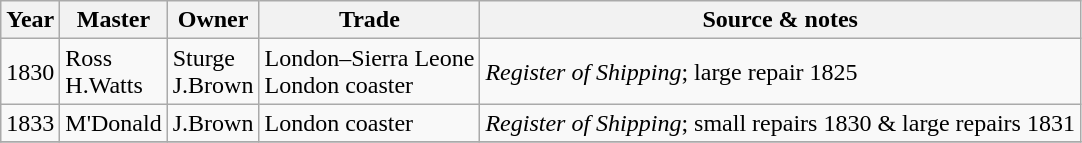<table class=" wikitable">
<tr>
<th>Year</th>
<th>Master</th>
<th>Owner</th>
<th>Trade</th>
<th>Source & notes</th>
</tr>
<tr>
<td>1830</td>
<td>Ross<br>H.Watts</td>
<td>Sturge<br>J.Brown</td>
<td>London–Sierra Leone<br>London coaster</td>
<td><em>Register of Shipping</em>; large repair 1825</td>
</tr>
<tr>
<td>1833</td>
<td>M'Donald</td>
<td>J.Brown</td>
<td>London coaster</td>
<td><em>Register of Shipping</em>; small repairs 1830 & large repairs 1831</td>
</tr>
<tr>
</tr>
</table>
